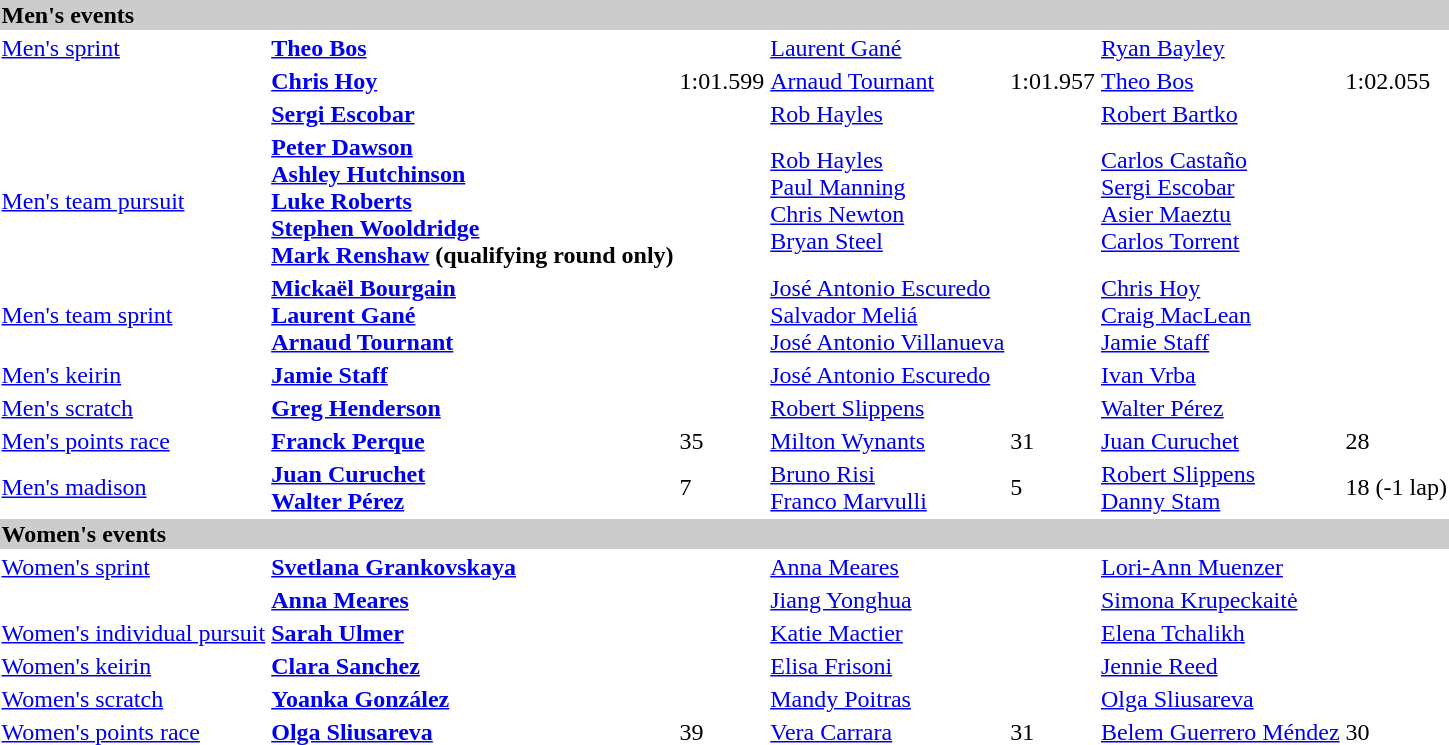<table>
<tr bgcolor="#cccccc">
<td colspan=7><strong>Men's events</strong></td>
</tr>
<tr>
<td><a href='#'>Men's sprint</a> <br></td>
<td><strong><a href='#'>Theo Bos</a></strong><br></td>
<td></td>
<td><a href='#'>Laurent Gané</a><br></td>
<td></td>
<td><a href='#'>Ryan Bayley</a><br></td>
<td></td>
</tr>
<tr>
<td><br></td>
<td><strong><a href='#'>Chris Hoy</a></strong><br></td>
<td>1:01.599</td>
<td><a href='#'>Arnaud Tournant</a><br></td>
<td>1:01.957</td>
<td><a href='#'>Theo Bos</a><br></td>
<td>1:02.055</td>
</tr>
<tr>
<td><br></td>
<td><strong><a href='#'>Sergi Escobar</a></strong><br></td>
<td></td>
<td><a href='#'>Rob Hayles</a><br></td>
<td></td>
<td><a href='#'>Robert Bartko</a><br></td>
<td></td>
</tr>
<tr>
<td><a href='#'>Men's team pursuit</a><br></td>
<td><strong><a href='#'>Peter Dawson</a><br><a href='#'>Ashley Hutchinson</a><br><a href='#'>Luke Roberts</a><br><a href='#'>Stephen Wooldridge</a><br><a href='#'>Mark Renshaw</a> (qualifying round only)</strong><br></td>
<td></td>
<td><a href='#'>Rob Hayles</a><br><a href='#'>Paul Manning</a><br><a href='#'>Chris Newton</a><br><a href='#'>Bryan Steel</a><br></td>
<td></td>
<td><a href='#'>Carlos Castaño</a><br><a href='#'>Sergi Escobar</a><br><a href='#'>Asier Maeztu</a><br><a href='#'>Carlos Torrent</a><br></td>
<td></td>
</tr>
<tr>
<td><a href='#'>Men's team sprint</a><br></td>
<td><strong><a href='#'>Mickaël Bourgain</a><br><a href='#'>Laurent Gané</a><br><a href='#'>Arnaud Tournant</a></strong><br></td>
<td></td>
<td><a href='#'>José Antonio Escuredo</a><br><a href='#'>Salvador Meliá</a><br><a href='#'>José Antonio Villanueva</a><br></td>
<td></td>
<td><a href='#'>Chris Hoy</a><br><a href='#'>Craig MacLean</a><br><a href='#'>Jamie Staff</a><br></td>
<td></td>
</tr>
<tr>
<td><a href='#'>Men's keirin</a><br></td>
<td><strong><a href='#'>Jamie Staff</a></strong><br></td>
<td></td>
<td><a href='#'>José Antonio Escuredo</a><br></td>
<td></td>
<td><a href='#'>Ivan Vrba</a><br></td>
<td></td>
</tr>
<tr>
<td><a href='#'>Men's scratch</a><br></td>
<td><strong><a href='#'>Greg Henderson</a></strong><br></td>
<td></td>
<td><a href='#'>Robert Slippens</a><br></td>
<td></td>
<td><a href='#'>Walter Pérez</a><br></td>
<td></td>
</tr>
<tr>
<td><a href='#'>Men's points race</a><br></td>
<td><strong><a href='#'>Franck Perque</a></strong><br></td>
<td>35</td>
<td><a href='#'>Milton Wynants</a><br></td>
<td>31</td>
<td><a href='#'>Juan Curuchet</a><br></td>
<td>28</td>
</tr>
<tr>
<td><a href='#'>Men's madison</a><br></td>
<td><strong><a href='#'>Juan Curuchet</a></strong><br><strong><a href='#'>Walter Pérez</a></strong><br></td>
<td>7</td>
<td><a href='#'>Bruno Risi</a><br><a href='#'>Franco Marvulli</a><br></td>
<td>5</td>
<td><a href='#'>Robert Slippens</a><br><a href='#'>Danny Stam</a><br></td>
<td>18 (-1 lap)</td>
</tr>
<tr bgcolor="#cccccc">
<td colspan=7><strong>Women's events</strong></td>
</tr>
<tr>
<td><a href='#'>Women's sprint</a> <br></td>
<td><strong><a href='#'>Svetlana Grankovskaya</a></strong><br></td>
<td></td>
<td><a href='#'>Anna Meares</a><br></td>
<td></td>
<td><a href='#'>Lori-Ann Muenzer</a><br></td>
<td></td>
</tr>
<tr>
<td><br></td>
<td><strong><a href='#'>Anna Meares</a></strong><br></td>
<td></td>
<td><a href='#'>Jiang Yonghua</a><br></td>
<td></td>
<td><a href='#'>Simona Krupeckaitė</a><br></td>
<td></td>
</tr>
<tr>
<td><a href='#'>Women's individual pursuit</a><br></td>
<td><strong><a href='#'>Sarah Ulmer</a></strong><br></td>
<td></td>
<td><a href='#'>Katie Mactier</a><br></td>
<td></td>
<td><a href='#'>Elena Tchalikh</a><br></td>
<td></td>
</tr>
<tr>
<td><a href='#'>Women's keirin</a><br></td>
<td><strong><a href='#'>Clara Sanchez</a></strong><br></td>
<td></td>
<td><a href='#'>Elisa Frisoni</a><br></td>
<td></td>
<td><a href='#'>Jennie Reed</a><br></td>
<td></td>
</tr>
<tr>
<td><a href='#'>Women's scratch</a><br></td>
<td><strong><a href='#'>Yoanka González</a></strong><br></td>
<td></td>
<td><a href='#'>Mandy Poitras</a><br></td>
<td></td>
<td><a href='#'>Olga Sliusareva</a><br></td>
<td></td>
</tr>
<tr>
<td><a href='#'>Women's points race</a><br></td>
<td><strong><a href='#'>Olga Sliusareva</a></strong><br></td>
<td>39</td>
<td><a href='#'>Vera Carrara</a><br></td>
<td>31</td>
<td><a href='#'>Belem Guerrero Méndez</a><br></td>
<td>30</td>
</tr>
<tr>
</tr>
</table>
